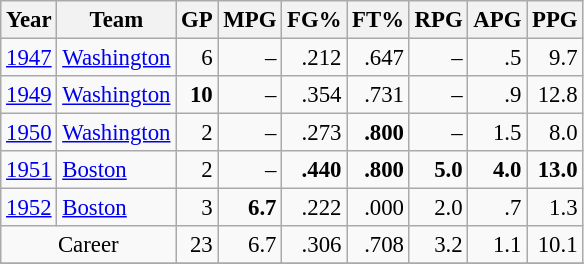<table class="wikitable sortable" style="font-size:95%; text-align:right;">
<tr>
<th>Year</th>
<th>Team</th>
<th>GP</th>
<th>MPG</th>
<th>FG%</th>
<th>FT%</th>
<th>RPG</th>
<th>APG</th>
<th>PPG</th>
</tr>
<tr>
<td style="text-align:left;"><a href='#'>1947</a></td>
<td style="text-align:left;"><a href='#'>Washington</a></td>
<td>6</td>
<td>–</td>
<td>.212</td>
<td>.647</td>
<td>–</td>
<td>.5</td>
<td>9.7</td>
</tr>
<tr>
<td style="text-align:left;"><a href='#'>1949</a></td>
<td style="text-align:left;"><a href='#'>Washington</a></td>
<td><strong>10</strong></td>
<td>–</td>
<td>.354</td>
<td>.731</td>
<td>–</td>
<td>.9</td>
<td>12.8</td>
</tr>
<tr>
<td style="text-align:left;"><a href='#'>1950</a></td>
<td style="text-align:left;"><a href='#'>Washington</a></td>
<td>2</td>
<td>–</td>
<td>.273</td>
<td><strong>.800</strong></td>
<td>–</td>
<td>1.5</td>
<td>8.0</td>
</tr>
<tr>
<td style="text-align:left;"><a href='#'>1951</a></td>
<td style="text-align:left;"><a href='#'>Boston</a></td>
<td>2</td>
<td>–</td>
<td><strong>.440</strong></td>
<td><strong>.800</strong></td>
<td><strong>5.0</strong></td>
<td><strong>4.0</strong></td>
<td><strong>13.0</strong></td>
</tr>
<tr>
<td style="text-align:left;"><a href='#'>1952</a></td>
<td style="text-align:left;"><a href='#'>Boston</a></td>
<td>3</td>
<td><strong>6.7</strong></td>
<td>.222</td>
<td>.000</td>
<td>2.0</td>
<td>.7</td>
<td>1.3</td>
</tr>
<tr>
<td style="text-align:center;" colspan="2">Career</td>
<td>23</td>
<td>6.7</td>
<td>.306</td>
<td>.708</td>
<td>3.2</td>
<td>1.1</td>
<td>10.1</td>
</tr>
<tr>
</tr>
</table>
